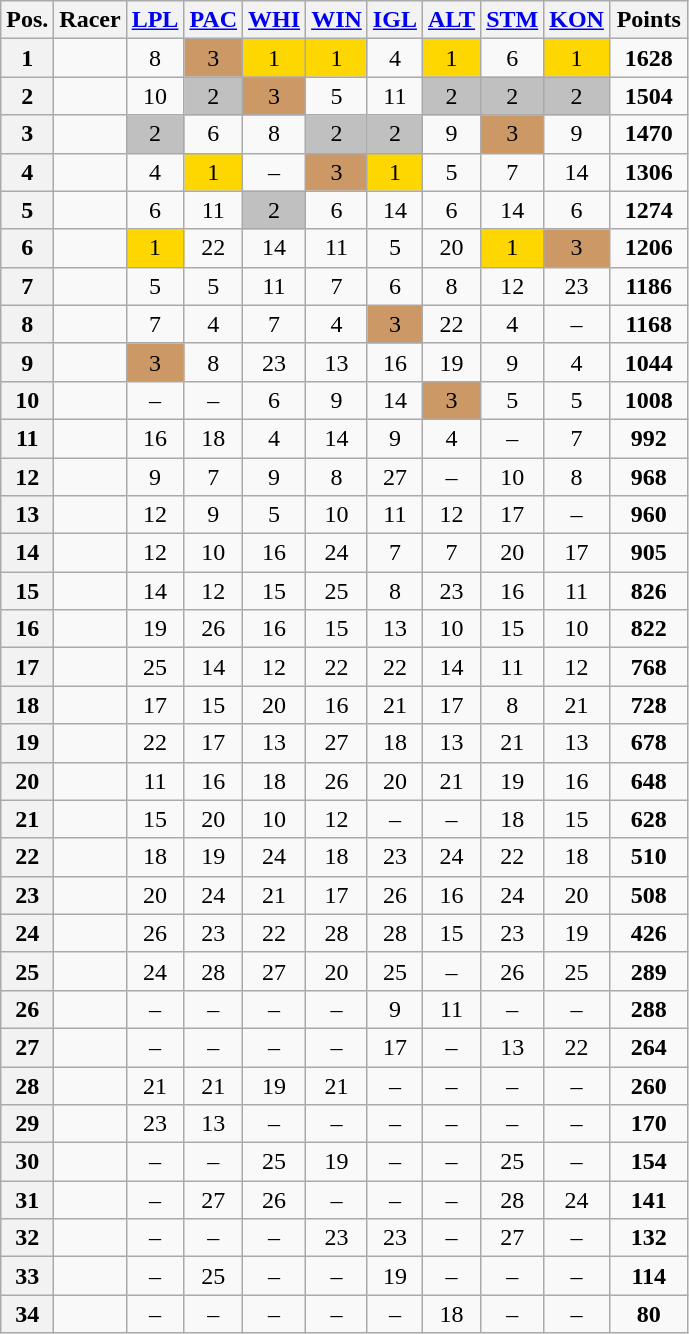<table class="wikitable sortable plainrowheaders" style="text-align:center">
<tr>
<th scope="col">Pos.</th>
<th scope="col">Racer</th>
<th scope="col"> <a href='#'>LPL</a></th>
<th scope="col"> <a href='#'>PAC</a></th>
<th scope="col"> <a href='#'>WHI</a></th>
<th scope="col"> <a href='#'>WIN</a></th>
<th scope="col"> <a href='#'>IGL</a></th>
<th scope="col"> <a href='#'>ALT</a></th>
<th scope="col"> <a href='#'>STM</a></th>
<th scope="col"> <a href='#'>KON</a></th>
<th style="width:45px;">Points</th>
</tr>
<tr>
<th style="text-align:center;">1</th>
<td align="left"></td>
<td>8</td>
<td style="background:#c96;">3</td>
<td style="background:gold;">1</td>
<td style="background:gold;">1</td>
<td>4</td>
<td style="background:gold;">1</td>
<td>6</td>
<td style="background:gold;">1</td>
<td><strong>1628</strong></td>
</tr>
<tr>
<th style="text-align:center;">2</th>
<td align="left"></td>
<td>10</td>
<td style="background:silver;">2</td>
<td style="background:#c96;">3</td>
<td>5</td>
<td>11</td>
<td style="background:silver;">2</td>
<td style="background:silver;">2</td>
<td style="background:silver;">2</td>
<td><strong>1504</strong></td>
</tr>
<tr>
<th style="text-align:center;">3</th>
<td align="left"></td>
<td style="background:silver">2</td>
<td>6</td>
<td>8</td>
<td style="background:silver;">2</td>
<td style="background:silver;">2</td>
<td>9</td>
<td style="background:#c96;">3</td>
<td>9</td>
<td><strong>1470</strong></td>
</tr>
<tr>
<th style="text-align:center;">4</th>
<td align="left"></td>
<td>4</td>
<td style="background:gold;">1</td>
<td>–</td>
<td style="background:#c96;">3</td>
<td style="background:gold;">1</td>
<td>5</td>
<td>7</td>
<td>14</td>
<td><strong>1306</strong></td>
</tr>
<tr>
<th style="text-align:center;">5</th>
<td align="left"></td>
<td>6</td>
<td>11</td>
<td style="background:silver;">2</td>
<td>6</td>
<td>14</td>
<td>6</td>
<td>14</td>
<td>6</td>
<td><strong>1274</strong></td>
</tr>
<tr>
<th style="text-align:center;">6</th>
<td align="left"></td>
<td style="background:gold;">1</td>
<td>22</td>
<td>14</td>
<td>11</td>
<td>5</td>
<td>20</td>
<td style="background:gold;">1</td>
<td style="background:#c96;">3</td>
<td><strong>1206</strong></td>
</tr>
<tr>
<th style="text-align:center;">7</th>
<td align="left"></td>
<td>5</td>
<td>5</td>
<td>11</td>
<td>7</td>
<td>6</td>
<td>8</td>
<td>12</td>
<td>23</td>
<td><strong>1186</strong></td>
</tr>
<tr>
<th style="text-align:center;">8</th>
<td align="left"></td>
<td>7</td>
<td>4</td>
<td>7</td>
<td>4</td>
<td style="background:#c96;">3</td>
<td>22</td>
<td>4</td>
<td>–</td>
<td><strong>1168</strong></td>
</tr>
<tr>
<th style="text-align:center;">9</th>
<td align="left"></td>
<td style="background:#c96;">3</td>
<td>8</td>
<td>23</td>
<td>13</td>
<td>16</td>
<td>19</td>
<td>9</td>
<td>4</td>
<td><strong>1044</strong></td>
</tr>
<tr>
<th style="text-align:center;">10</th>
<td align="left"></td>
<td>–</td>
<td>–</td>
<td>6</td>
<td>9</td>
<td>14</td>
<td style="background:#c96;">3</td>
<td>5</td>
<td>5</td>
<td><strong>1008</strong></td>
</tr>
<tr>
<th style="text-align:center;">11</th>
<td align="left"></td>
<td>16</td>
<td>18</td>
<td>4</td>
<td>14</td>
<td>9</td>
<td>4</td>
<td>–</td>
<td>7</td>
<td><strong>992</strong></td>
</tr>
<tr>
<th style="text-align:center;">12</th>
<td align="left"></td>
<td>9</td>
<td>7</td>
<td>9</td>
<td>8</td>
<td>27</td>
<td>–</td>
<td>10</td>
<td>8</td>
<td><strong>968</strong></td>
</tr>
<tr>
<th style="text-align:center;">13</th>
<td align="left"></td>
<td>12</td>
<td>9</td>
<td>5</td>
<td>10</td>
<td>11</td>
<td>12</td>
<td>17</td>
<td>–</td>
<td><strong>960</strong></td>
</tr>
<tr>
<th style="text-align:center;">14</th>
<td align="left"></td>
<td>12</td>
<td>10</td>
<td>16</td>
<td>24</td>
<td>7</td>
<td>7</td>
<td>20</td>
<td>17</td>
<td><strong>905</strong></td>
</tr>
<tr>
<th style="text-align:center;">15</th>
<td align="left"></td>
<td>14</td>
<td>12</td>
<td>15</td>
<td>25</td>
<td>8</td>
<td>23</td>
<td>16</td>
<td>11</td>
<td><strong>826</strong></td>
</tr>
<tr>
<th style="text-align:center;">16</th>
<td align="left"></td>
<td>19</td>
<td>26</td>
<td>16</td>
<td>15</td>
<td>13</td>
<td>10</td>
<td>15</td>
<td>10</td>
<td><strong>822</strong></td>
</tr>
<tr>
<th style="text-align:center;">17</th>
<td align="left"></td>
<td>25</td>
<td>14</td>
<td>12</td>
<td>22</td>
<td>22</td>
<td>14</td>
<td>11</td>
<td>12</td>
<td><strong>768</strong></td>
</tr>
<tr>
<th style="text-align:center;">18</th>
<td align="left"></td>
<td>17</td>
<td>15</td>
<td>20</td>
<td>16</td>
<td>21</td>
<td>17</td>
<td>8</td>
<td>21</td>
<td><strong>728</strong></td>
</tr>
<tr>
<th style="text-align:center;">19</th>
<td align="left"></td>
<td>22</td>
<td>17</td>
<td>13</td>
<td>27</td>
<td>18</td>
<td>13</td>
<td>21</td>
<td>13</td>
<td><strong>678</strong></td>
</tr>
<tr>
<th style="text-align:center;">20</th>
<td align="left"></td>
<td>11</td>
<td>16</td>
<td>18</td>
<td>26</td>
<td>20</td>
<td>21</td>
<td>19</td>
<td>16</td>
<td><strong>648</strong></td>
</tr>
<tr>
<th style="text-align:center;">21</th>
<td align="left"></td>
<td>15</td>
<td>20</td>
<td>10</td>
<td>12</td>
<td>–</td>
<td>–</td>
<td>18</td>
<td>15</td>
<td><strong>628</strong></td>
</tr>
<tr>
<th style="text-align:center;">22</th>
<td align="left"></td>
<td>18</td>
<td>19</td>
<td>24</td>
<td>18</td>
<td>23</td>
<td>24</td>
<td>22</td>
<td>18</td>
<td><strong>510</strong></td>
</tr>
<tr>
<th style="text-align:center;">23</th>
<td align="left"></td>
<td>20</td>
<td>24</td>
<td>21</td>
<td>17</td>
<td>26</td>
<td>16</td>
<td>24</td>
<td>20</td>
<td><strong>508</strong></td>
</tr>
<tr>
<th style="text-align:center;">24</th>
<td align="left"></td>
<td>26</td>
<td>23</td>
<td>22</td>
<td>28</td>
<td>28</td>
<td>15</td>
<td>23</td>
<td>19</td>
<td><strong>426</strong></td>
</tr>
<tr>
<th style="text-align:center;">25</th>
<td align="left"></td>
<td>24</td>
<td>28</td>
<td>27</td>
<td>20</td>
<td>25</td>
<td>–</td>
<td>26</td>
<td>25</td>
<td><strong>289</strong></td>
</tr>
<tr>
<th style="text-align:center;">26</th>
<td align="left"></td>
<td>–</td>
<td>–</td>
<td>–</td>
<td>–</td>
<td>9</td>
<td>11</td>
<td>–</td>
<td>–</td>
<td><strong>288</strong></td>
</tr>
<tr>
<th style="text-align:center;">27</th>
<td align="left"></td>
<td>–</td>
<td>–</td>
<td>–</td>
<td>–</td>
<td>17</td>
<td>–</td>
<td>13</td>
<td>22</td>
<td><strong>264</strong></td>
</tr>
<tr>
<th style="text-align:center;">28</th>
<td align="left"></td>
<td>21</td>
<td>21</td>
<td>19</td>
<td>21</td>
<td>–</td>
<td>–</td>
<td>–</td>
<td>–</td>
<td><strong>260</strong></td>
</tr>
<tr>
<th style="text-align:center;">29</th>
<td align="left"></td>
<td>23</td>
<td>13</td>
<td>–</td>
<td>–</td>
<td>–</td>
<td>–</td>
<td>–</td>
<td>–</td>
<td><strong>170</strong></td>
</tr>
<tr>
<th style="text-align:center;">30</th>
<td align="left"></td>
<td>–</td>
<td>–</td>
<td>25</td>
<td>19</td>
<td>–</td>
<td>–</td>
<td>25</td>
<td>–</td>
<td><strong>154</strong></td>
</tr>
<tr>
<th style="text-align:center;">31</th>
<td align="left"></td>
<td>–</td>
<td>27</td>
<td>26</td>
<td>–</td>
<td>–</td>
<td>–</td>
<td>28</td>
<td>24</td>
<td><strong>141</strong></td>
</tr>
<tr>
<th style="text-align:center;">32</th>
<td align="left"></td>
<td>–</td>
<td>–</td>
<td>–</td>
<td>23</td>
<td>23</td>
<td>–</td>
<td>27</td>
<td>–</td>
<td><strong>132</strong></td>
</tr>
<tr>
<th style="text-align:center;">33</th>
<td align="left"></td>
<td>–</td>
<td>25</td>
<td>–</td>
<td>–</td>
<td>19</td>
<td>–</td>
<td>–</td>
<td>–</td>
<td><strong>114</strong></td>
</tr>
<tr>
<th style="text-align:center;">34</th>
<td align="left"></td>
<td>–</td>
<td>–</td>
<td>–</td>
<td>–</td>
<td>–</td>
<td>18</td>
<td>–</td>
<td>–</td>
<td><strong>80</strong></td>
</tr>
</table>
